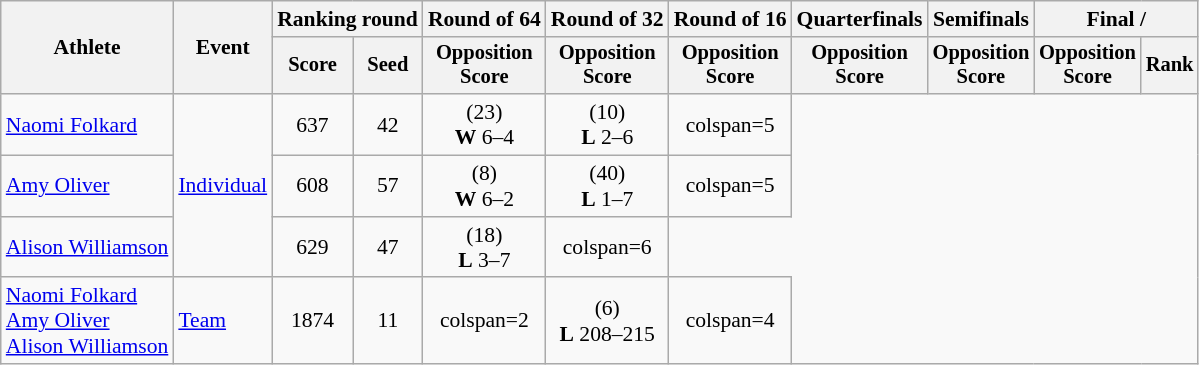<table class="wikitable" style="text-align:center; font-size:90%;">
<tr>
<th rowspan="2">Athlete</th>
<th rowspan="2">Event</th>
<th colspan="2">Ranking round</th>
<th>Round of 64</th>
<th>Round of 32</th>
<th>Round of 16</th>
<th>Quarterfinals</th>
<th>Semifinals</th>
<th colspan="2">Final / </th>
</tr>
<tr style="font-size:95%">
<th>Score</th>
<th>Seed</th>
<th>Opposition<br>Score</th>
<th>Opposition<br>Score</th>
<th>Opposition<br>Score</th>
<th>Opposition<br>Score</th>
<th>Opposition<br>Score</th>
<th>Opposition<br>Score</th>
<th>Rank</th>
</tr>
<tr>
<td style="text-align:left;"><a href='#'>Naomi Folkard</a></td>
<td style="text-align:left;" rowspan="3"><a href='#'>Individual</a></td>
<td>637</td>
<td>42</td>
<td> (23)<br><strong>W</strong> 6–4</td>
<td> (10)<br><strong>L</strong> 2–6</td>
<td>colspan=5 </td>
</tr>
<tr>
<td style="text-align:left;"><a href='#'>Amy Oliver</a></td>
<td>608</td>
<td>57</td>
<td> (8)<br><strong>W</strong> 6–2</td>
<td> (40)<br><strong>L</strong> 1–7</td>
<td>colspan=5 </td>
</tr>
<tr>
<td style="text-align:left;"><a href='#'>Alison Williamson</a></td>
<td>629</td>
<td>47</td>
<td> (18)<br><strong>L</strong> 3–7</td>
<td>colspan=6 </td>
</tr>
<tr>
<td style="text-align:left;"><a href='#'>Naomi Folkard</a><br><a href='#'>Amy Oliver</a><br><a href='#'>Alison Williamson</a></td>
<td style="text-align:left;"><a href='#'>Team</a></td>
<td>1874</td>
<td>11</td>
<td>colspan=2 </td>
<td> (6)<br><strong>L</strong> 208–215</td>
<td>colspan=4 </td>
</tr>
</table>
